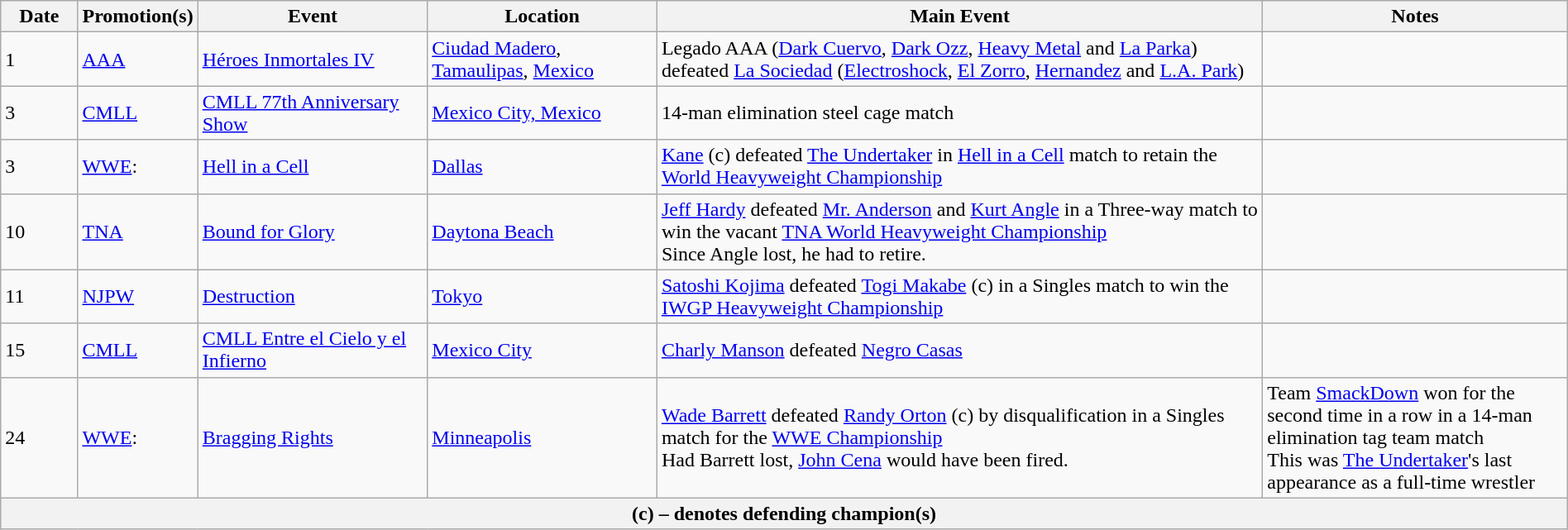<table class="wikitable" style="width:100%;">
<tr>
<th width=5%>Date</th>
<th width=5%>Promotion(s)</th>
<th style="width:15%;">Event</th>
<th style="width:15%;">Location</th>
<th style="width:40%;">Main Event</th>
<th style="width:20%;">Notes</th>
</tr>
<tr>
<td>1</td>
<td><a href='#'>AAA</a></td>
<td><a href='#'>Héroes Inmortales IV</a></td>
<td><a href='#'>Ciudad Madero</a>, <a href='#'>Tamaulipas</a>, <a href='#'>Mexico</a></td>
<td>Legado AAA (<a href='#'>Dark Cuervo</a>, <a href='#'>Dark Ozz</a>, <a href='#'>Heavy Metal</a> and <a href='#'>La Parka</a>) defeated <a href='#'>La Sociedad</a> (<a href='#'>Electroshock</a>, <a href='#'>El Zorro</a>, <a href='#'>Hernandez</a> and <a href='#'>L.A. Park</a>)</td>
<td></td>
</tr>
<tr>
<td>3</td>
<td><a href='#'>CMLL</a></td>
<td><a href='#'>CMLL 77th Anniversary Show</a></td>
<td><a href='#'>Mexico City, Mexico</a></td>
<td>14-man elimination steel cage match</td>
<td></td>
</tr>
<tr>
<td>3</td>
<td><a href='#'>WWE</a>:<br></td>
<td><a href='#'>Hell in a Cell</a></td>
<td><a href='#'>Dallas</a></td>
<td><a href='#'>Kane</a> (c) defeated <a href='#'>The Undertaker</a> in <a href='#'>Hell in a Cell</a> match to retain the <a href='#'>World Heavyweight Championship</a></td>
<td></td>
</tr>
<tr>
<td>10</td>
<td><a href='#'>TNA</a></td>
<td><a href='#'>Bound for Glory</a></td>
<td><a href='#'>Daytona Beach</a></td>
<td><a href='#'>Jeff Hardy</a> defeated <a href='#'>Mr. Anderson</a> and <a href='#'>Kurt Angle</a> in a Three-way match to win the vacant <a href='#'>TNA World Heavyweight Championship</a><br>Since Angle lost, he had to retire.</td>
<td></td>
</tr>
<tr>
<td>11</td>
<td><a href='#'>NJPW</a></td>
<td><a href='#'>Destruction</a></td>
<td><a href='#'>Tokyo</a></td>
<td><a href='#'>Satoshi Kojima</a> defeated <a href='#'>Togi Makabe</a> (c) in a Singles match to win the <a href='#'>IWGP Heavyweight Championship</a></td>
<td></td>
</tr>
<tr>
<td>15</td>
<td><a href='#'>CMLL</a></td>
<td><a href='#'>CMLL Entre el Cielo y el Infierno</a></td>
<td><a href='#'>Mexico City</a></td>
<td><a href='#'>Charly Manson</a> defeated <a href='#'>Negro Casas</a></td>
<td></td>
</tr>
<tr>
<td>24</td>
<td><a href='#'>WWE</a>:<br></td>
<td><a href='#'>Bragging Rights</a></td>
<td><a href='#'>Minneapolis</a></td>
<td><a href='#'>Wade Barrett</a> defeated <a href='#'>Randy Orton</a> (c) by disqualification in a Singles match for the <a href='#'>WWE Championship</a><br>Had Barrett lost, <a href='#'>John Cena</a> would have been fired.</td>
<td>Team <a href='#'>SmackDown</a> won for the second time in a row in a 14-man elimination tag team match <br> This was <a href='#'>The Undertaker</a>'s last appearance as a full-time wrestler</td>
</tr>
<tr>
<th colspan="6">(c) – denotes defending champion(s)</th>
</tr>
</table>
